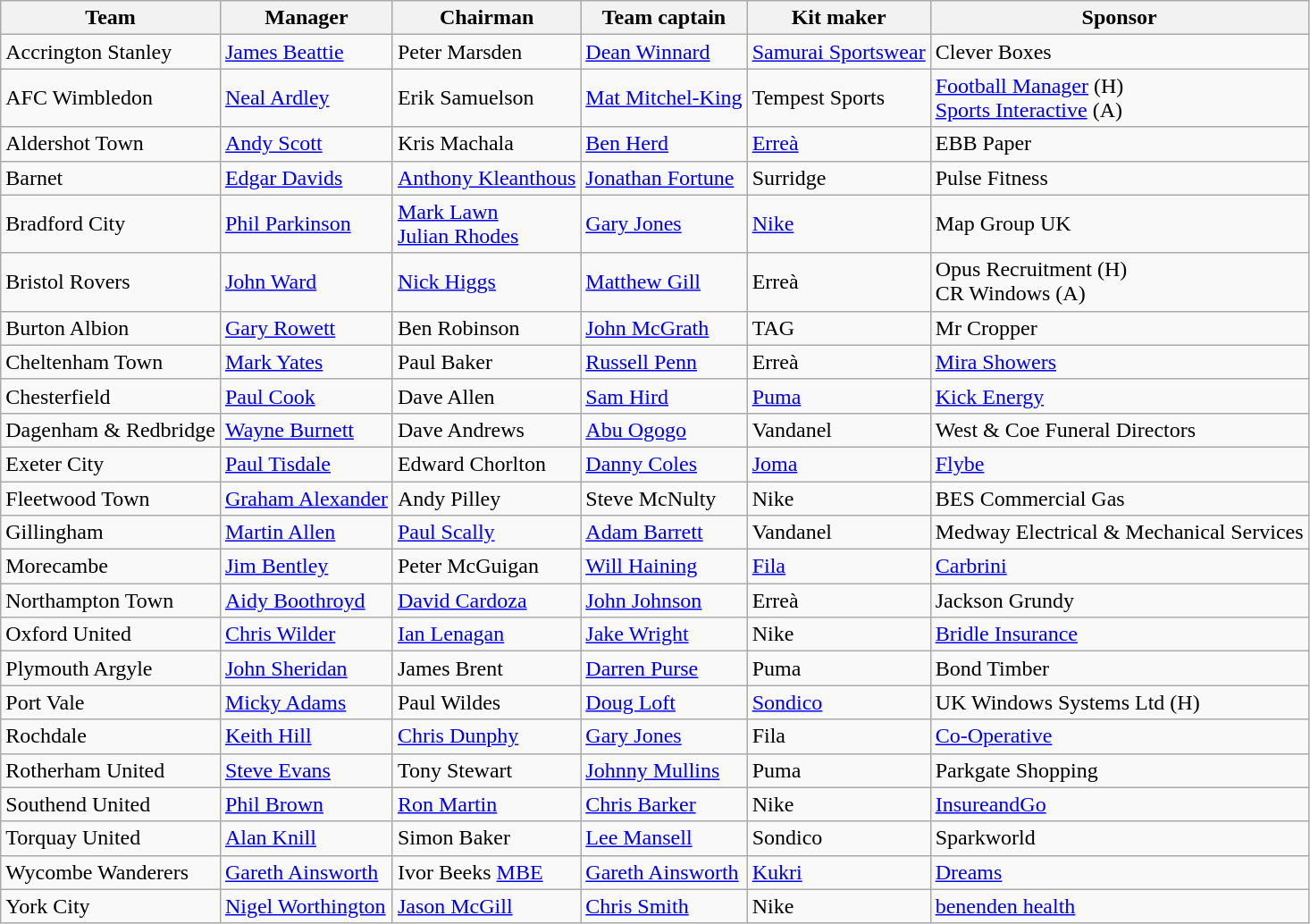<table class="wikitable sortable" style="text-align: left;">
<tr>
<th>Team</th>
<th>Manager</th>
<th>Chairman</th>
<th>Team captain</th>
<th>Kit maker</th>
<th>Sponsor</th>
</tr>
<tr>
<td>Accrington Stanley</td>
<td><a href='#'>James Beattie</a></td>
<td>Peter Marsden</td>
<td><a href='#'>Dean Winnard</a></td>
<td><a href='#'>Samurai Sportswear</a></td>
<td>Clever Boxes</td>
</tr>
<tr>
<td>AFC Wimbledon</td>
<td><a href='#'>Neal Ardley</a></td>
<td>Erik Samuelson</td>
<td><a href='#'>Mat Mitchel-King</a></td>
<td>Tempest Sports</td>
<td><a href='#'>Football Manager</a> (H)<br><a href='#'>Sports Interactive</a> (A)</td>
</tr>
<tr>
<td>Aldershot Town</td>
<td><a href='#'>Andy Scott</a></td>
<td>Kris Machala</td>
<td><a href='#'>Ben Herd</a></td>
<td><a href='#'>Erreà</a></td>
<td>EBB Paper</td>
</tr>
<tr>
<td>Barnet</td>
<td><a href='#'>Edgar Davids</a></td>
<td><a href='#'>Anthony Kleanthous</a></td>
<td><a href='#'>Jonathan Fortune</a></td>
<td>Surridge</td>
<td>Pulse Fitness</td>
</tr>
<tr>
<td>Bradford City</td>
<td><a href='#'>Phil Parkinson</a></td>
<td><a href='#'>Mark Lawn</a><br><a href='#'>Julian Rhodes</a></td>
<td><a href='#'>Gary Jones</a></td>
<td><a href='#'>Nike</a></td>
<td>Map Group UK</td>
</tr>
<tr>
<td>Bristol Rovers</td>
<td><a href='#'>John Ward</a></td>
<td><a href='#'>Nick Higgs</a></td>
<td><a href='#'>Matthew Gill</a></td>
<td>Erreà</td>
<td>Opus Recruitment (H)<br>CR Windows (A)</td>
</tr>
<tr>
<td>Burton Albion</td>
<td><a href='#'>Gary Rowett</a></td>
<td>Ben Robinson</td>
<td><a href='#'>John McGrath</a></td>
<td>TAG</td>
<td>Mr Cropper</td>
</tr>
<tr>
<td>Cheltenham Town</td>
<td><a href='#'>Mark Yates</a></td>
<td>Paul Baker</td>
<td><a href='#'>Russell Penn</a></td>
<td>Erreà</td>
<td><a href='#'>Mira Showers</a></td>
</tr>
<tr>
<td>Chesterfield</td>
<td><a href='#'>Paul Cook</a></td>
<td>Dave Allen</td>
<td><a href='#'>Sam Hird</a></td>
<td><a href='#'>Puma</a></td>
<td><a href='#'>Kick Energy</a></td>
</tr>
<tr>
<td>Dagenham & Redbridge</td>
<td><a href='#'>Wayne Burnett</a></td>
<td>Dave Andrews</td>
<td><a href='#'>Abu Ogogo</a></td>
<td>Vandanel</td>
<td>West & Coe Funeral Directors</td>
</tr>
<tr>
<td>Exeter City</td>
<td><a href='#'>Paul Tisdale</a></td>
<td>Edward Chorlton</td>
<td><a href='#'>Danny Coles</a></td>
<td><a href='#'>Joma</a></td>
<td><a href='#'>Flybe</a></td>
</tr>
<tr>
<td>Fleetwood Town</td>
<td><a href='#'>Graham Alexander</a></td>
<td>Andy Pilley</td>
<td>Steve McNulty</td>
<td>Nike</td>
<td>BES Commercial Gas</td>
</tr>
<tr>
<td>Gillingham</td>
<td><a href='#'>Martin Allen</a></td>
<td><a href='#'>Paul Scally</a></td>
<td><a href='#'>Adam Barrett</a></td>
<td>Vandanel</td>
<td>Medway Electrical & Mechanical Services</td>
</tr>
<tr>
<td>Morecambe</td>
<td><a href='#'>Jim Bentley</a></td>
<td>Peter McGuigan</td>
<td><a href='#'>Will Haining</a></td>
<td><a href='#'>Fila</a></td>
<td><a href='#'>Carbrini</a></td>
</tr>
<tr>
<td>Northampton Town</td>
<td><a href='#'>Aidy Boothroyd</a></td>
<td><a href='#'>David Cardoza</a></td>
<td><a href='#'>John Johnson</a></td>
<td>Erreà</td>
<td>Jackson Grundy</td>
</tr>
<tr>
<td>Oxford United</td>
<td><a href='#'>Chris Wilder</a></td>
<td><a href='#'>Ian Lenagan</a></td>
<td><a href='#'>Jake Wright</a></td>
<td>Nike</td>
<td><a href='#'>Bridle Insurance</a></td>
</tr>
<tr>
<td>Plymouth Argyle</td>
<td><a href='#'>John Sheridan</a></td>
<td>James Brent</td>
<td><a href='#'>Darren Purse</a></td>
<td>Puma</td>
<td>Bond Timber</td>
</tr>
<tr>
<td>Port Vale</td>
<td><a href='#'>Micky Adams</a></td>
<td>Paul Wildes</td>
<td><a href='#'>Doug Loft</a></td>
<td><a href='#'>Sondico</a></td>
<td>UK Windows Systems Ltd (H)</td>
</tr>
<tr>
<td>Rochdale</td>
<td><a href='#'>Keith Hill</a></td>
<td><a href='#'>Chris Dunphy</a></td>
<td><a href='#'>Gary Jones</a></td>
<td>Fila</td>
<td><a href='#'>Co-Operative</a></td>
</tr>
<tr>
<td>Rotherham United</td>
<td><a href='#'>Steve Evans</a></td>
<td>Tony Stewart</td>
<td><a href='#'>Johnny Mullins</a></td>
<td>Puma</td>
<td>Parkgate Shopping</td>
</tr>
<tr>
<td>Southend United</td>
<td><a href='#'>Phil Brown</a></td>
<td><a href='#'>Ron Martin</a></td>
<td><a href='#'>Chris Barker</a></td>
<td>Nike</td>
<td><a href='#'>InsureandGo</a></td>
</tr>
<tr>
<td>Torquay United</td>
<td><a href='#'>Alan Knill</a></td>
<td>Simon Baker</td>
<td><a href='#'>Lee Mansell</a></td>
<td>Sondico</td>
<td>Sparkworld</td>
</tr>
<tr>
<td>Wycombe Wanderers</td>
<td><a href='#'>Gareth Ainsworth</a></td>
<td>Ivor Beeks <a href='#'>MBE</a></td>
<td><a href='#'>Gareth Ainsworth</a></td>
<td><a href='#'>Kukri</a></td>
<td><a href='#'>Dreams</a></td>
</tr>
<tr>
<td>York City</td>
<td><a href='#'>Nigel Worthington</a></td>
<td><a href='#'>Jason McGill</a></td>
<td><a href='#'>Chris Smith</a></td>
<td>Nike</td>
<td><a href='#'>benenden health</a></td>
</tr>
</table>
